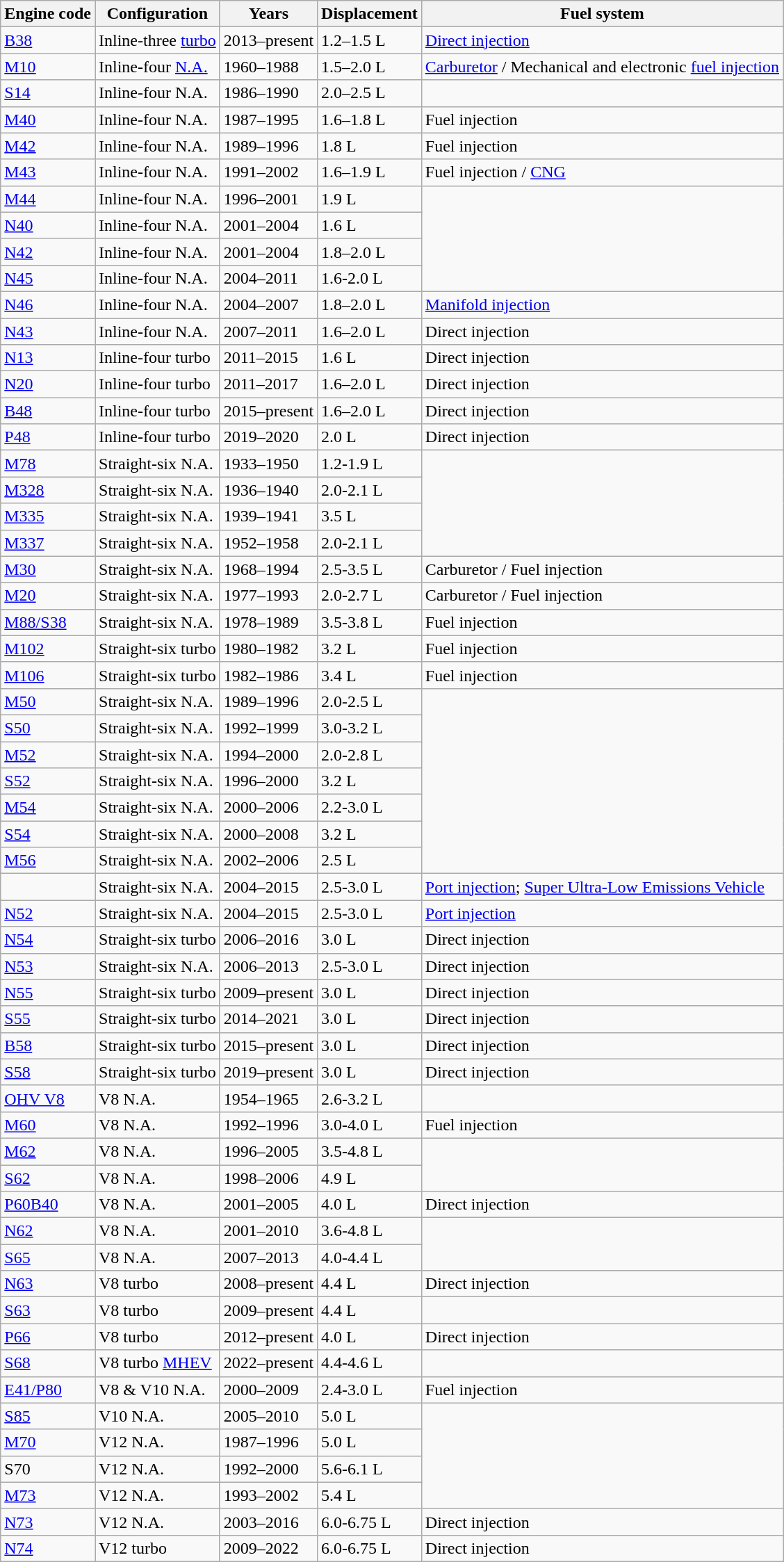<table class="wikitable sortable" style="text-align: left;">
<tr>
<th>Engine code</th>
<th>Configuration</th>
<th>Years</th>
<th>Displacement</th>
<th>Fuel system</th>
</tr>
<tr>
<td><a href='#'>B38</a></td>
<td>Inline-three <a href='#'>turbo</a></td>
<td>2013–present</td>
<td>1.2–1.5 L</td>
<td><a href='#'>Direct injection</a></td>
</tr>
<tr>
<td><a href='#'>M10</a></td>
<td>Inline-four <a href='#'>N.A.</a></td>
<td>1960–1988</td>
<td>1.5–2.0 L</td>
<td><a href='#'>Carburetor</a> / Mechanical and electronic <a href='#'>fuel injection</a></td>
</tr>
<tr>
<td><a href='#'>S14</a></td>
<td>Inline-four N.A.</td>
<td>1986–1990</td>
<td>2.0–2.5 L</td>
</tr>
<tr>
<td><a href='#'>M40</a></td>
<td>Inline-four N.A.</td>
<td>1987–1995</td>
<td>1.6–1.8 L</td>
<td>Fuel injection</td>
</tr>
<tr>
<td><a href='#'>M42</a></td>
<td>Inline-four N.A.</td>
<td>1989–1996</td>
<td>1.8 L</td>
<td>Fuel injection</td>
</tr>
<tr>
<td><a href='#'>M43</a></td>
<td>Inline-four N.A.</td>
<td>1991–2002</td>
<td>1.6–1.9 L</td>
<td>Fuel injection / <a href='#'>CNG</a></td>
</tr>
<tr>
<td><a href='#'>M44</a></td>
<td>Inline-four N.A.</td>
<td>1996–2001</td>
<td>1.9 L</td>
</tr>
<tr>
<td><a href='#'>N40</a></td>
<td>Inline-four N.A.</td>
<td>2001–2004</td>
<td>1.6 L</td>
</tr>
<tr>
<td><a href='#'>N42</a></td>
<td>Inline-four N.A.</td>
<td>2001–2004</td>
<td>1.8–2.0 L</td>
</tr>
<tr>
<td><a href='#'>N45</a></td>
<td>Inline-four N.A.</td>
<td>2004–2011</td>
<td>1.6-2.0 L</td>
</tr>
<tr>
<td><a href='#'>N46</a></td>
<td>Inline-four N.A.</td>
<td>2004–2007</td>
<td>1.8–2.0 L</td>
<td><a href='#'>Manifold injection</a></td>
</tr>
<tr>
<td><a href='#'>N43</a></td>
<td>Inline-four N.A.</td>
<td>2007–2011</td>
<td>1.6–2.0 L</td>
<td>Direct injection</td>
</tr>
<tr>
<td><a href='#'>N13</a></td>
<td>Inline-four turbo</td>
<td>2011–2015</td>
<td>1.6 L</td>
<td>Direct injection</td>
</tr>
<tr>
<td><a href='#'>N20</a></td>
<td>Inline-four turbo</td>
<td>2011–2017</td>
<td>1.6–2.0 L</td>
<td>Direct injection</td>
</tr>
<tr>
<td><a href='#'>B48</a></td>
<td>Inline-four turbo</td>
<td>2015–present</td>
<td>1.6–2.0 L</td>
<td>Direct injection</td>
</tr>
<tr>
<td><a href='#'>P48</a></td>
<td>Inline-four turbo</td>
<td>2019–2020</td>
<td>2.0 L</td>
<td>Direct injection</td>
</tr>
<tr>
<td><a href='#'>M78</a></td>
<td>Straight-six N.A.</td>
<td>1933–1950</td>
<td>1.2-1.9 L</td>
</tr>
<tr>
<td><a href='#'>M328</a></td>
<td>Straight-six N.A.</td>
<td>1936–1940</td>
<td>2.0-2.1 L</td>
</tr>
<tr>
<td><a href='#'>M335</a></td>
<td>Straight-six N.A.</td>
<td>1939–1941</td>
<td>3.5 L</td>
</tr>
<tr>
<td><a href='#'>M337</a></td>
<td>Straight-six N.A.</td>
<td>1952–1958</td>
<td>2.0-2.1 L</td>
</tr>
<tr>
<td><a href='#'>M30</a></td>
<td>Straight-six N.A.</td>
<td>1968–1994</td>
<td>2.5-3.5 L</td>
<td>Carburetor / Fuel injection</td>
</tr>
<tr>
<td><a href='#'>M20</a></td>
<td>Straight-six N.A.</td>
<td>1977–1993</td>
<td>2.0-2.7 L</td>
<td>Carburetor / Fuel injection</td>
</tr>
<tr>
<td><a href='#'>M88/S38</a></td>
<td>Straight-six N.A.</td>
<td>1978–1989</td>
<td>3.5-3.8 L</td>
<td>Fuel injection</td>
</tr>
<tr>
<td><a href='#'>M102</a></td>
<td>Straight-six turbo</td>
<td>1980–1982</td>
<td>3.2 L</td>
<td>Fuel injection</td>
</tr>
<tr>
<td><a href='#'>M106</a></td>
<td>Straight-six turbo</td>
<td>1982–1986</td>
<td>3.4 L</td>
<td>Fuel injection</td>
</tr>
<tr>
<td><a href='#'>M50</a></td>
<td>Straight-six N.A.</td>
<td>1989–1996</td>
<td>2.0-2.5 L</td>
</tr>
<tr>
<td><a href='#'>S50</a></td>
<td>Straight-six N.A.</td>
<td>1992–1999</td>
<td>3.0-3.2 L</td>
</tr>
<tr>
<td><a href='#'>M52</a></td>
<td>Straight-six N.A.</td>
<td>1994–2000</td>
<td>2.0-2.8 L</td>
</tr>
<tr>
<td><a href='#'>S52</a></td>
<td>Straight-six N.A.</td>
<td>1996–2000</td>
<td>3.2 L</td>
</tr>
<tr>
<td><a href='#'>M54</a></td>
<td>Straight-six N.A.</td>
<td>2000–2006</td>
<td>2.2-3.0 L</td>
</tr>
<tr>
<td><a href='#'>S54</a></td>
<td>Straight-six N.A.</td>
<td>2000–2008</td>
<td>3.2 L</td>
</tr>
<tr>
<td><a href='#'>M56</a></td>
<td>Straight-six N.A.</td>
<td>2002–2006</td>
<td>2.5 L</td>
</tr>
<tr>
<td></td>
<td>Straight-six N.A.</td>
<td>2004–2015</td>
<td>2.5-3.0 L</td>
<td><a href='#'>Port injection</a>; <a href='#'>Super Ultra-Low Emissions Vehicle</a></td>
</tr>
<tr>
<td><a href='#'>N52</a></td>
<td>Straight-six N.A.</td>
<td>2004–2015</td>
<td>2.5-3.0 L</td>
<td><a href='#'>Port injection</a></td>
</tr>
<tr>
<td><a href='#'>N54</a></td>
<td>Straight-six turbo</td>
<td>2006–2016</td>
<td>3.0 L</td>
<td>Direct injection</td>
</tr>
<tr>
<td><a href='#'>N53</a></td>
<td>Straight-six N.A.</td>
<td>2006–2013</td>
<td>2.5-3.0 L</td>
<td>Direct injection</td>
</tr>
<tr>
<td><a href='#'>N55</a></td>
<td>Straight-six turbo</td>
<td>2009–present</td>
<td>3.0 L</td>
<td>Direct injection</td>
</tr>
<tr>
<td><a href='#'>S55</a></td>
<td>Straight-six turbo</td>
<td>2014–2021</td>
<td>3.0 L</td>
<td>Direct injection</td>
</tr>
<tr>
<td><a href='#'>B58</a></td>
<td>Straight-six turbo</td>
<td>2015–present</td>
<td>3.0 L</td>
<td>Direct injection</td>
</tr>
<tr>
<td><a href='#'>S58</a></td>
<td>Straight-six turbo</td>
<td>2019–present</td>
<td>3.0 L</td>
<td>Direct injection</td>
</tr>
<tr>
<td><a href='#'>OHV V8</a></td>
<td>V8 N.A.</td>
<td>1954–1965</td>
<td>2.6-3.2 L</td>
</tr>
<tr>
<td><a href='#'>M60</a></td>
<td>V8 N.A.</td>
<td>1992–1996</td>
<td>3.0-4.0 L</td>
<td>Fuel injection</td>
</tr>
<tr>
<td><a href='#'>M62</a></td>
<td>V8 N.A.</td>
<td>1996–2005</td>
<td>3.5-4.8 L</td>
</tr>
<tr>
<td><a href='#'>S62</a></td>
<td>V8 N.A.</td>
<td>1998–2006</td>
<td>4.9 L</td>
</tr>
<tr>
<td><a href='#'>P60B40</a></td>
<td>V8 N.A.</td>
<td>2001–2005</td>
<td>4.0 L</td>
<td>Direct injection</td>
</tr>
<tr>
<td><a href='#'>N62</a></td>
<td>V8 N.A.</td>
<td>2001–2010</td>
<td>3.6-4.8 L</td>
</tr>
<tr>
<td><a href='#'>S65</a></td>
<td>V8 N.A.</td>
<td>2007–2013</td>
<td>4.0-4.4 L</td>
</tr>
<tr>
<td><a href='#'>N63</a></td>
<td>V8 turbo</td>
<td>2008–present</td>
<td>4.4 L</td>
<td>Direct injection</td>
</tr>
<tr>
<td><a href='#'>S63</a></td>
<td>V8 turbo</td>
<td>2009–present</td>
<td>4.4 L</td>
</tr>
<tr>
<td><a href='#'>P66</a></td>
<td>V8 turbo</td>
<td>2012–present</td>
<td>4.0 L</td>
<td>Direct injection</td>
</tr>
<tr>
<td><a href='#'>S68</a></td>
<td>V8 turbo <a href='#'>MHEV</a></td>
<td>2022–present</td>
<td>4.4-4.6 L</td>
</tr>
<tr>
<td><a href='#'>E41/P80</a></td>
<td>V8 & V10 N.A.</td>
<td>2000–2009</td>
<td>2.4-3.0 L</td>
<td>Fuel injection</td>
</tr>
<tr>
<td><a href='#'>S85</a></td>
<td>V10 N.A.</td>
<td>2005–2010</td>
<td>5.0 L</td>
</tr>
<tr>
<td><a href='#'>M70</a></td>
<td>V12 N.A.</td>
<td>1987–1996</td>
<td>5.0 L</td>
</tr>
<tr>
<td BMW S70>S70</td>
<td>V12 N.A.</td>
<td>1992–2000</td>
<td>5.6-6.1 L</td>
</tr>
<tr>
<td><a href='#'>M73</a></td>
<td>V12 N.A.</td>
<td>1993–2002</td>
<td>5.4 L</td>
</tr>
<tr>
<td><a href='#'>N73</a></td>
<td>V12 N.A.</td>
<td>2003–2016</td>
<td>6.0-6.75 L</td>
<td>Direct injection</td>
</tr>
<tr>
<td><a href='#'>N74</a></td>
<td>V12 turbo</td>
<td>2009–2022</td>
<td>6.0-6.75 L</td>
<td>Direct injection</td>
</tr>
</table>
